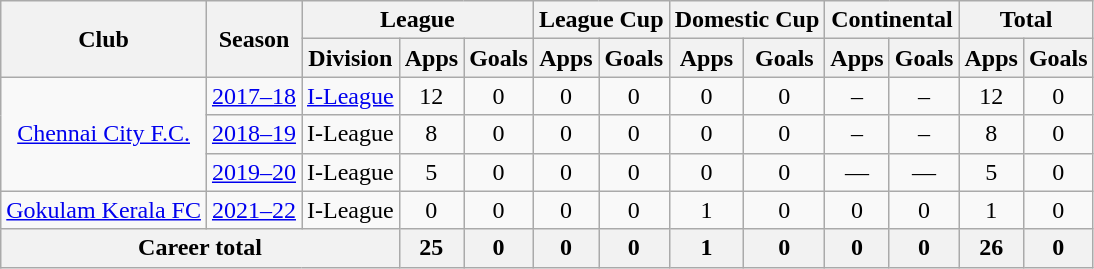<table class="wikitable" style="text-align: center;">
<tr>
<th rowspan="2">Club</th>
<th rowspan="2">Season</th>
<th colspan="3">League</th>
<th colspan="2">League Cup</th>
<th colspan="2">Domestic Cup</th>
<th colspan="2">Continental</th>
<th colspan="2">Total</th>
</tr>
<tr>
<th>Division</th>
<th>Apps</th>
<th>Goals</th>
<th>Apps</th>
<th>Goals</th>
<th>Apps</th>
<th>Goals</th>
<th>Apps</th>
<th>Goals</th>
<th>Apps</th>
<th>Goals</th>
</tr>
<tr>
<td rowspan="3"><a href='#'>Chennai City F.C.</a></td>
<td><a href='#'>2017–18</a></td>
<td><a href='#'>I-League</a></td>
<td>12</td>
<td>0</td>
<td>0</td>
<td>0</td>
<td>0</td>
<td>0</td>
<td>–</td>
<td>–</td>
<td>12</td>
<td>0</td>
</tr>
<tr>
<td><a href='#'>2018–19</a></td>
<td>I-League</td>
<td>8</td>
<td>0</td>
<td>0</td>
<td>0</td>
<td>0</td>
<td>0</td>
<td>–</td>
<td>–</td>
<td>8</td>
<td>0</td>
</tr>
<tr>
<td><a href='#'>2019–20</a></td>
<td>I-League</td>
<td>5</td>
<td>0</td>
<td>0</td>
<td>0</td>
<td>0</td>
<td>0</td>
<td>—</td>
<td>—</td>
<td>5</td>
<td>0</td>
</tr>
<tr>
<td><a href='#'>Gokulam Kerala FC</a></td>
<td><a href='#'>2021–22</a></td>
<td>I-League</td>
<td>0</td>
<td>0</td>
<td>0</td>
<td>0</td>
<td>1</td>
<td>0</td>
<td>0</td>
<td>0</td>
<td>1</td>
<td>0</td>
</tr>
<tr>
<th colspan="3">Career total</th>
<th>25</th>
<th>0</th>
<th>0</th>
<th>0</th>
<th>1</th>
<th>0</th>
<th>0</th>
<th>0</th>
<th>26</th>
<th>0</th>
</tr>
</table>
